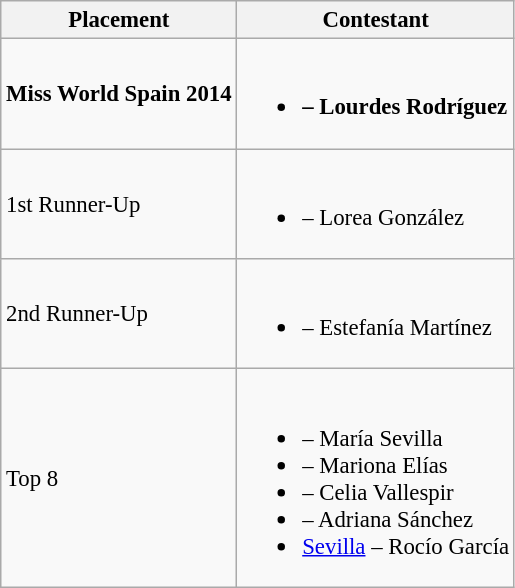<table class="wikitable sortable" style="font-size: 95%;">
<tr>
<th>Placement</th>
<th>Contestant</th>
</tr>
<tr>
<td><strong>Miss World Spain 2014</strong></td>
<td><br><ul><li><strong> – Lourdes Rodríguez</strong></li></ul></td>
</tr>
<tr>
<td>1st Runner-Up</td>
<td><br><ul><li> – Lorea González</li></ul></td>
</tr>
<tr>
<td>2nd Runner-Up</td>
<td><br><ul><li> – Estefanía Martínez</li></ul></td>
</tr>
<tr>
<td>Top 8</td>
<td><br><ul><li> – María Sevilla</li><li> – Mariona Elías</li><li> – Celia Vallespir</li><li> – Adriana Sánchez</li><li> <a href='#'>Sevilla</a> – Rocío García</li></ul></td>
</tr>
</table>
